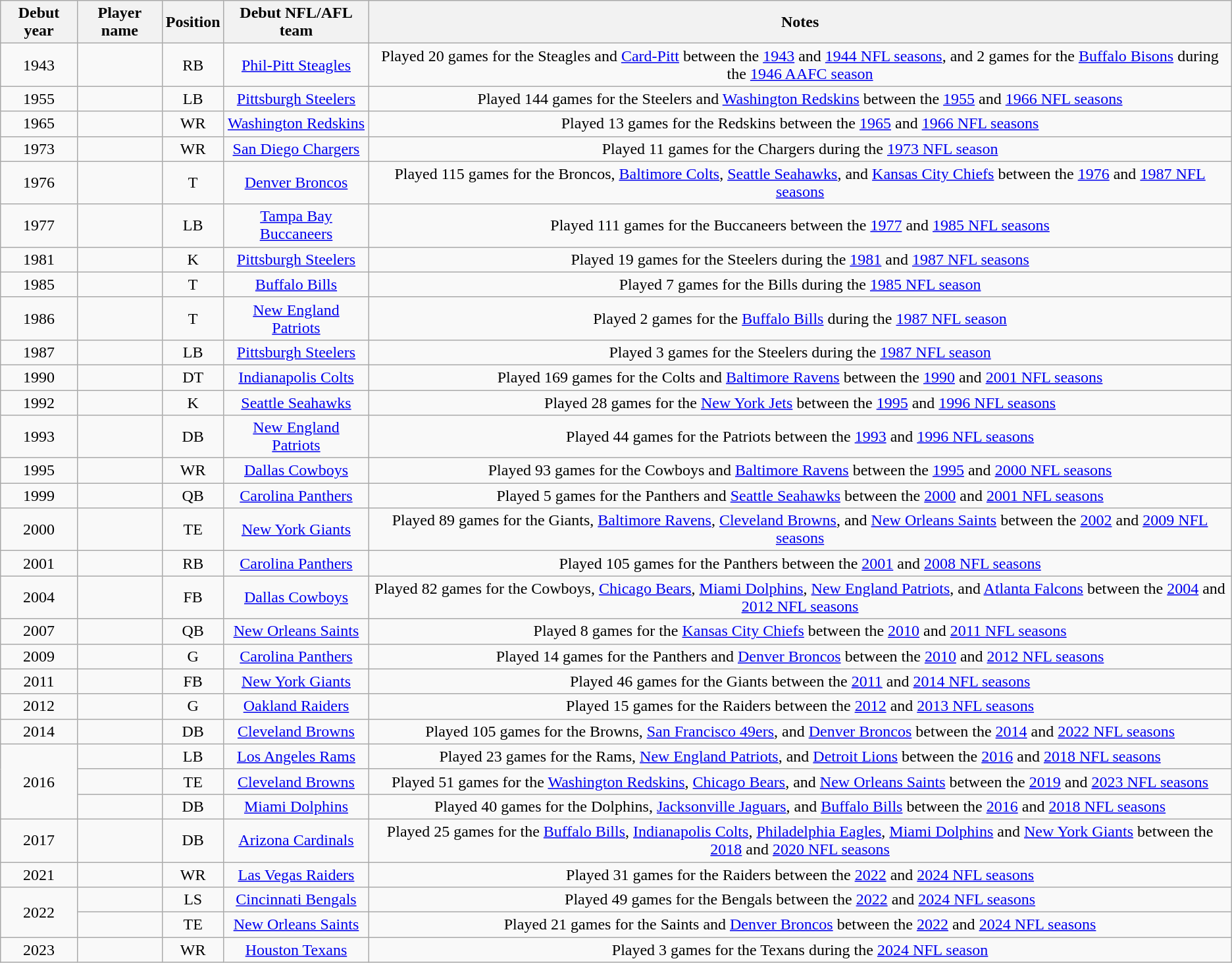<table class="wikitable sortable" style="text-align: center;">
<tr>
<th>Debut year</th>
<th>Player name</th>
<th>Position</th>
<th>Debut NFL/AFL team</th>
<th>Notes</th>
</tr>
<tr>
<td align="center">1943</td>
<td align="center"></td>
<td align="center">RB</td>
<td align="center"><a href='#'>Phil-Pitt Steagles</a></td>
<td align="center">Played 20 games for the Steagles and <a href='#'>Card-Pitt</a> between the <a href='#'>1943</a> and <a href='#'>1944 NFL seasons</a>, and 2 games for the <a href='#'>Buffalo Bisons</a> during the <a href='#'>1946 AAFC season</a></td>
</tr>
<tr>
<td align="center">1955</td>
<td align="center"></td>
<td align="center">LB</td>
<td align="center"><a href='#'>Pittsburgh Steelers</a></td>
<td align="center">Played 144 games for the Steelers and <a href='#'>Washington Redskins</a> between the <a href='#'>1955</a> and <a href='#'>1966 NFL seasons</a></td>
</tr>
<tr>
<td align="center">1965</td>
<td align="center"></td>
<td align="center">WR</td>
<td align="center"><a href='#'>Washington Redskins</a></td>
<td align="center">Played 13 games for the Redskins between the <a href='#'>1965</a> and <a href='#'>1966 NFL seasons</a></td>
</tr>
<tr>
<td align="center">1973</td>
<td align="center"></td>
<td align="center">WR</td>
<td align="center"><a href='#'>San Diego Chargers</a></td>
<td align="center">Played 11 games for the Chargers during the <a href='#'>1973 NFL season</a></td>
</tr>
<tr>
<td align="center">1976</td>
<td align="center"></td>
<td align="center">T</td>
<td align="center"><a href='#'>Denver Broncos</a></td>
<td align="center">Played 115 games for the Broncos, <a href='#'>Baltimore Colts</a>, <a href='#'>Seattle Seahawks</a>, and <a href='#'>Kansas City Chiefs</a> between the <a href='#'>1976</a> and <a href='#'>1987 NFL seasons</a></td>
</tr>
<tr>
<td align="center">1977</td>
<td align="center"></td>
<td align="center">LB</td>
<td align="center"><a href='#'>Tampa Bay Buccaneers</a></td>
<td align="center">Played 111 games for the Buccaneers between the <a href='#'>1977</a> and <a href='#'>1985 NFL seasons</a></td>
</tr>
<tr>
<td align="center">1981</td>
<td align="center"></td>
<td align="center">K</td>
<td align="center"><a href='#'>Pittsburgh Steelers</a></td>
<td align="center">Played 19 games for the Steelers during the <a href='#'>1981</a> and <a href='#'>1987 NFL seasons</a></td>
</tr>
<tr>
<td align="center">1985</td>
<td align="center"></td>
<td align="center">T</td>
<td align="center"><a href='#'>Buffalo Bills</a></td>
<td align="center">Played 7 games for the Bills during the <a href='#'>1985 NFL season</a></td>
</tr>
<tr>
<td align="center">1986</td>
<td align="center"></td>
<td align="center">T</td>
<td align="center"><a href='#'>New England Patriots</a></td>
<td align="center">Played 2 games for the <a href='#'>Buffalo Bills</a> during the <a href='#'>1987 NFL season</a></td>
</tr>
<tr>
<td align="center">1987</td>
<td align="center"></td>
<td align="center">LB</td>
<td align="center"><a href='#'>Pittsburgh Steelers</a></td>
<td align="center">Played 3 games for the Steelers during the <a href='#'>1987 NFL season</a></td>
</tr>
<tr>
<td align="center">1990</td>
<td align="center"></td>
<td align="center">DT</td>
<td align="center"><a href='#'>Indianapolis Colts</a></td>
<td align="center">Played 169 games for the Colts and <a href='#'>Baltimore Ravens</a> between the <a href='#'>1990</a> and <a href='#'>2001 NFL seasons</a></td>
</tr>
<tr>
<td align="center">1992</td>
<td align="center"></td>
<td align="center">K</td>
<td align="center"><a href='#'>Seattle Seahawks</a></td>
<td align="center">Played 28 games for the <a href='#'>New York Jets</a> between the <a href='#'>1995</a> and <a href='#'>1996 NFL seasons</a></td>
</tr>
<tr>
<td align="center">1993</td>
<td align="center"></td>
<td align="center">DB</td>
<td align="center"><a href='#'>New England Patriots</a></td>
<td align="center">Played 44 games for the Patriots between the <a href='#'>1993</a> and <a href='#'>1996 NFL seasons</a></td>
</tr>
<tr>
<td align="center">1995</td>
<td align="center"></td>
<td align="center">WR</td>
<td align="center"><a href='#'>Dallas Cowboys</a></td>
<td align="center">Played 93 games for the Cowboys and <a href='#'>Baltimore Ravens</a> between the <a href='#'>1995</a> and <a href='#'>2000 NFL seasons</a></td>
</tr>
<tr>
<td align="center">1999</td>
<td align="center"></td>
<td align="center">QB</td>
<td align="center"><a href='#'>Carolina Panthers</a></td>
<td align="center">Played 5 games for the Panthers and <a href='#'>Seattle Seahawks</a> between the <a href='#'>2000</a> and <a href='#'>2001 NFL seasons</a></td>
</tr>
<tr>
<td align="center">2000</td>
<td align="center"></td>
<td align="center">TE</td>
<td align="center"><a href='#'>New York Giants</a></td>
<td align="center">Played 89 games for the Giants, <a href='#'>Baltimore Ravens</a>, <a href='#'>Cleveland Browns</a>, and <a href='#'>New Orleans Saints</a> between the <a href='#'>2002</a> and <a href='#'>2009 NFL seasons</a></td>
</tr>
<tr>
<td align="center">2001</td>
<td align="center"></td>
<td align="center">RB</td>
<td align="center"><a href='#'>Carolina Panthers</a></td>
<td align="center">Played 105 games for the Panthers between the <a href='#'>2001</a> and <a href='#'>2008 NFL seasons</a></td>
</tr>
<tr>
<td align="center">2004</td>
<td align="center"></td>
<td align="center">FB</td>
<td align="center"><a href='#'>Dallas Cowboys</a></td>
<td align="center">Played 82 games for the Cowboys, <a href='#'>Chicago Bears</a>, <a href='#'>Miami Dolphins</a>, <a href='#'>New England Patriots</a>, and <a href='#'>Atlanta Falcons</a> between the <a href='#'>2004</a> and <a href='#'>2012 NFL seasons</a></td>
</tr>
<tr>
<td align="center">2007</td>
<td align="center"></td>
<td align="center">QB</td>
<td align="center"><a href='#'>New Orleans Saints</a></td>
<td align="center">Played 8 games for the <a href='#'>Kansas City Chiefs</a> between the <a href='#'>2010</a> and <a href='#'>2011 NFL seasons</a></td>
</tr>
<tr>
<td align="center">2009</td>
<td align="center"></td>
<td align="center">G</td>
<td align="center"><a href='#'>Carolina Panthers</a></td>
<td align="center">Played 14 games for the  Panthers and <a href='#'>Denver Broncos</a> between the <a href='#'>2010</a> and <a href='#'>2012 NFL seasons</a></td>
</tr>
<tr>
<td align="center">2011</td>
<td align="center"></td>
<td align="center">FB</td>
<td align="center"><a href='#'>New York Giants</a></td>
<td align="center">Played 46 games for the Giants  between the <a href='#'>2011</a> and <a href='#'>2014 NFL seasons</a></td>
</tr>
<tr>
<td align="center">2012</td>
<td align="center"></td>
<td align="center">G</td>
<td align="center"><a href='#'>Oakland Raiders</a></td>
<td align="center">Played 15 games for the Raiders between the <a href='#'>2012</a> and <a href='#'>2013 NFL seasons</a></td>
</tr>
<tr>
<td align="center">2014</td>
<td align="center"></td>
<td align="center">DB</td>
<td align="center"><a href='#'>Cleveland Browns</a></td>
<td align="center">Played 105 games for the Browns, <a href='#'>San Francisco 49ers</a>, and <a href='#'>Denver Broncos</a> between the <a href='#'>2014</a> and <a href='#'>2022 NFL seasons</a></td>
</tr>
<tr>
<td rowspan="3">2016</td>
<td align="center"></td>
<td align="center">LB</td>
<td align="center"><a href='#'>Los Angeles Rams</a></td>
<td align="center">Played 23 games for the Rams, <a href='#'>New England Patriots</a>, and <a href='#'>Detroit Lions</a> between the <a href='#'>2016</a> and <a href='#'>2018 NFL seasons</a></td>
</tr>
<tr>
<td align="center"></td>
<td align="center">TE</td>
<td align="center"><a href='#'>Cleveland Browns</a></td>
<td align="center">Played 51 games for the <a href='#'>Washington Redskins</a>, <a href='#'>Chicago Bears</a>, and <a href='#'>New Orleans Saints</a> between the <a href='#'>2019</a> and <a href='#'>2023 NFL seasons</a></td>
</tr>
<tr>
<td align="center"></td>
<td align="center">DB</td>
<td align="center"><a href='#'>Miami Dolphins</a></td>
<td align="center">Played 40 games for the Dolphins, <a href='#'>Jacksonville Jaguars</a>, and <a href='#'>Buffalo Bills</a> between the <a href='#'>2016</a> and <a href='#'>2018 NFL seasons</a></td>
</tr>
<tr>
<td align="center">2017</td>
<td align="center"></td>
<td align="center">DB</td>
<td align="center"><a href='#'>Arizona Cardinals</a></td>
<td align="center">Played 25 games for the <a href='#'>Buffalo Bills</a>, <a href='#'>Indianapolis Colts</a>, <a href='#'>Philadelphia Eagles</a>, <a href='#'>Miami Dolphins</a> and <a href='#'>New York Giants</a> between the <a href='#'>2018</a> and <a href='#'>2020 NFL seasons</a></td>
</tr>
<tr>
<td align="center">2021</td>
<td align="center"></td>
<td align="center">WR</td>
<td align="center"><a href='#'>Las Vegas Raiders</a></td>
<td align="center">Played 31 games for the Raiders between the <a href='#'>2022</a> and <a href='#'>2024 NFL seasons</a></td>
</tr>
<tr>
<td rowspan="2">2022</td>
<td align="center"></td>
<td align="center">LS</td>
<td align="center"><a href='#'>Cincinnati Bengals</a></td>
<td align="center">Played 49 games for the Bengals between the <a href='#'>2022</a> and <a href='#'>2024 NFL seasons</a></td>
</tr>
<tr>
<td align="center"></td>
<td align="center">TE</td>
<td align="center"><a href='#'>New Orleans Saints</a></td>
<td align="center">Played 21 games for the Saints and <a href='#'>Denver Broncos</a> between the <a href='#'>2022</a> and <a href='#'>2024 NFL seasons</a></td>
</tr>
<tr>
<td align="center">2023</td>
<td align="center"></td>
<td align="center">WR</td>
<td align="center"><a href='#'>Houston Texans</a></td>
<td align="center">Played 3 games for the Texans during the <a href='#'>2024 NFL season</a></td>
</tr>
</table>
